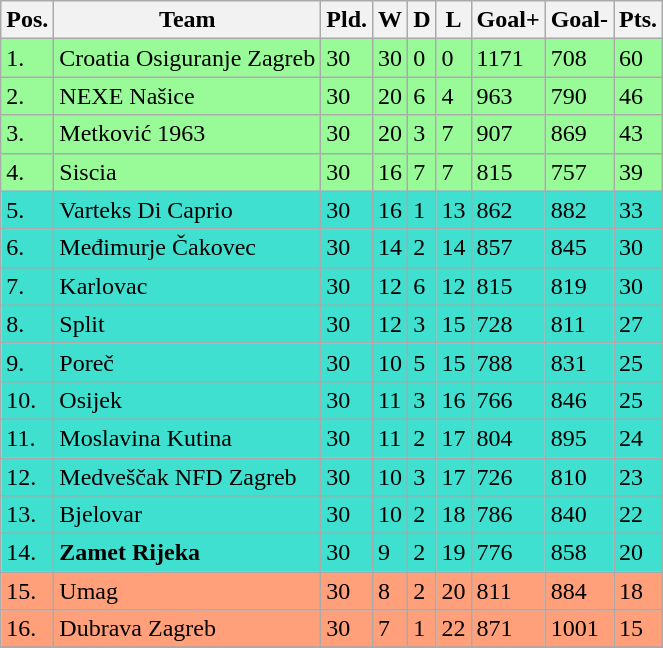<table class="wikitable">
<tr>
<th>Pos.</th>
<th>Team</th>
<th>Pld.</th>
<th>W</th>
<th>D</th>
<th>L</th>
<th>Goal+</th>
<th>Goal-</th>
<th>Pts.</th>
</tr>
<tr style="background:palegreen;">
<td>1.</td>
<td>Croatia Osiguranje Zagreb</td>
<td>30</td>
<td>30</td>
<td>0</td>
<td>0</td>
<td>1171</td>
<td>708</td>
<td>60</td>
</tr>
<tr style="background:palegreen;">
<td>2.</td>
<td>NEXE Našice</td>
<td>30</td>
<td>20</td>
<td>6</td>
<td>4</td>
<td>963</td>
<td>790</td>
<td>46</td>
</tr>
<tr style="background:palegreen;">
<td>3.</td>
<td>Metković 1963</td>
<td>30</td>
<td>20</td>
<td>3</td>
<td>7</td>
<td>907</td>
<td>869</td>
<td>43</td>
</tr>
<tr style="background:palegreen;">
<td>4.</td>
<td>Siscia</td>
<td>30</td>
<td>16</td>
<td>7</td>
<td>7</td>
<td>815</td>
<td>757</td>
<td>39</td>
</tr>
<tr style="background:turquoise;">
<td>5.</td>
<td>Varteks Di Caprio</td>
<td>30</td>
<td>16</td>
<td>1</td>
<td>13</td>
<td>862</td>
<td>882</td>
<td>33</td>
</tr>
<tr style="background:turquoise;">
<td>6.</td>
<td>Međimurje Čakovec</td>
<td>30</td>
<td>14</td>
<td>2</td>
<td>14</td>
<td>857</td>
<td>845</td>
<td>30</td>
</tr>
<tr style="background:turquoise;">
<td>7.</td>
<td>Karlovac</td>
<td>30</td>
<td>12</td>
<td>6</td>
<td>12</td>
<td>815</td>
<td>819</td>
<td>30</td>
</tr>
<tr style="background:turquoise;">
<td>8.</td>
<td>Split</td>
<td>30</td>
<td>12</td>
<td>3</td>
<td>15</td>
<td>728</td>
<td>811</td>
<td>27</td>
</tr>
<tr style="background:turquoise;">
<td>9.</td>
<td>Poreč</td>
<td>30</td>
<td>10</td>
<td>5</td>
<td>15</td>
<td>788</td>
<td>831</td>
<td>25</td>
</tr>
<tr style="background:turquoise;">
<td>10.</td>
<td>Osijek</td>
<td>30</td>
<td>11</td>
<td>3</td>
<td>16</td>
<td>766</td>
<td>846</td>
<td>25</td>
</tr>
<tr style="background:turquoise;">
<td>11.</td>
<td>Moslavina Kutina</td>
<td>30</td>
<td>11</td>
<td>2</td>
<td>17</td>
<td>804</td>
<td>895</td>
<td>24</td>
</tr>
<tr style="background:turquoise;">
<td>12.</td>
<td>Medveščak NFD Zagreb</td>
<td>30</td>
<td>10</td>
<td>3</td>
<td>17</td>
<td>726</td>
<td>810</td>
<td>23</td>
</tr>
<tr style="background:turquoise;">
<td>13.</td>
<td>Bjelovar</td>
<td>30</td>
<td>10</td>
<td>2</td>
<td>18</td>
<td>786</td>
<td>840</td>
<td>22</td>
</tr>
<tr style="background:turquoise;">
<td>14.</td>
<td><strong>Zamet Rijeka</strong></td>
<td>30</td>
<td>9</td>
<td>2</td>
<td>19</td>
<td>776</td>
<td>858</td>
<td>20</td>
</tr>
<tr style="background:lightsalmon;">
<td>15.</td>
<td>Umag</td>
<td>30</td>
<td>8</td>
<td>2</td>
<td>20</td>
<td>811</td>
<td>884</td>
<td>18</td>
</tr>
<tr style="background:lightsalmon;">
<td>16.</td>
<td>Dubrava Zagreb</td>
<td>30</td>
<td>7</td>
<td>1</td>
<td>22</td>
<td>871</td>
<td>1001</td>
<td>15</td>
</tr>
<tr style="background:lightsalmon;">
</tr>
</table>
